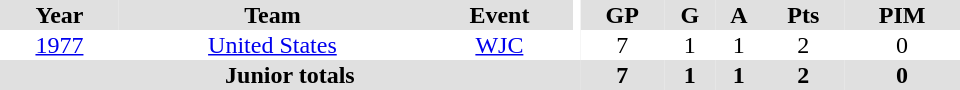<table border="0" cellpadding="1" cellspacing="0" ID="Table3" style="text-align:center; width:40em">
<tr bgcolor="#e0e0e0">
<th>Year</th>
<th>Team</th>
<th>Event</th>
<th rowspan="102" bgcolor="#ffffff"></th>
<th>GP</th>
<th>G</th>
<th>A</th>
<th>Pts</th>
<th>PIM</th>
</tr>
<tr>
<td><a href='#'>1977</a></td>
<td><a href='#'>United States</a></td>
<td><a href='#'>WJC</a></td>
<td>7</td>
<td>1</td>
<td>1</td>
<td>2</td>
<td>0</td>
</tr>
<tr bgcolor="#e0e0e0">
<th colspan="4">Junior totals</th>
<th>7</th>
<th>1</th>
<th>1</th>
<th>2</th>
<th>0</th>
</tr>
</table>
